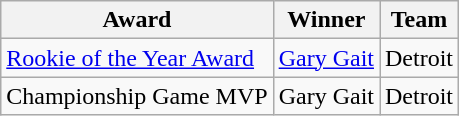<table class="wikitable">
<tr>
<th>Award</th>
<th>Winner</th>
<th>Team</th>
</tr>
<tr>
<td><a href='#'>Rookie of the Year Award</a></td>
<td><a href='#'>Gary Gait</a></td>
<td>Detroit</td>
</tr>
<tr>
<td>Championship Game MVP</td>
<td>Gary Gait</td>
<td>Detroit</td>
</tr>
</table>
